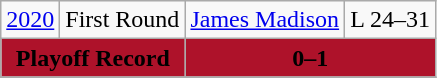<table class="wikitable">
<tr align="center">
<td><a href='#'>2020</a></td>
<td>First Round</td>
<td><a href='#'>James Madison</a></td>
<td>L 24–31</td>
</tr>
<tr align="center">
<td colspan=2 bgcolor="#AE122A"><span><strong>Playoff Record</strong></span></td>
<td colspan=3 bgcolor="#AE122A"><span><strong>0–1</strong></span></td>
</tr>
<tr>
</tr>
</table>
